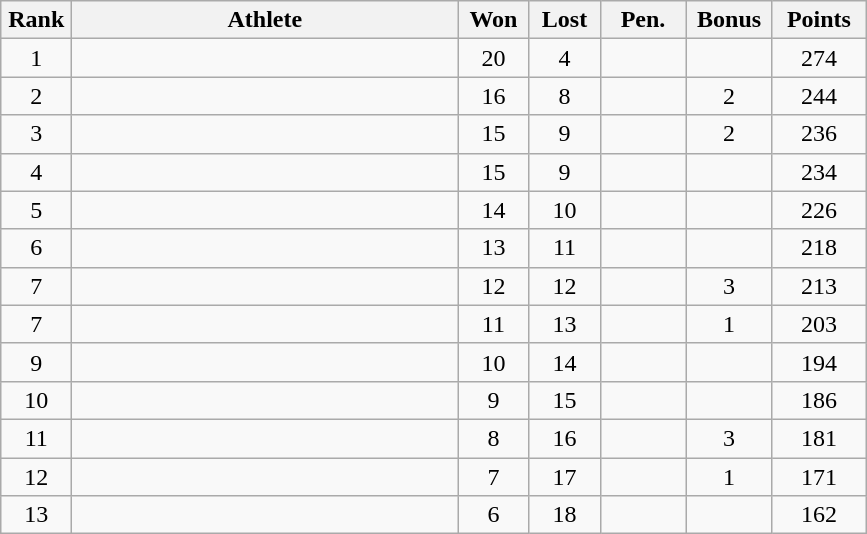<table class=wikitable style="text-align:center">
<tr>
<th width=40>Rank</th>
<th width=250>Athlete</th>
<th width=40>Won</th>
<th width=40>Lost</th>
<th width=50>Pen.</th>
<th width=50>Bonus</th>
<th width=55>Points</th>
</tr>
<tr>
<td>1</td>
<td align=left></td>
<td>20</td>
<td>4</td>
<td></td>
<td></td>
<td>274</td>
</tr>
<tr>
<td>2</td>
<td align=left></td>
<td>16</td>
<td>8</td>
<td></td>
<td>2</td>
<td>244</td>
</tr>
<tr>
<td>3</td>
<td align=left></td>
<td>15</td>
<td>9</td>
<td></td>
<td>2</td>
<td>236</td>
</tr>
<tr>
<td>4</td>
<td align=left></td>
<td>15</td>
<td>9</td>
<td></td>
<td></td>
<td>234</td>
</tr>
<tr>
<td>5</td>
<td align=left></td>
<td>14</td>
<td>10</td>
<td></td>
<td></td>
<td>226</td>
</tr>
<tr>
<td>6</td>
<td align=left></td>
<td>13</td>
<td>11</td>
<td></td>
<td></td>
<td>218</td>
</tr>
<tr>
<td>7</td>
<td align=left></td>
<td>12</td>
<td>12</td>
<td></td>
<td>3</td>
<td>213</td>
</tr>
<tr>
<td>7</td>
<td align=left></td>
<td>11</td>
<td>13</td>
<td></td>
<td>1</td>
<td>203</td>
</tr>
<tr>
<td>9</td>
<td align=left></td>
<td>10</td>
<td>14</td>
<td></td>
<td></td>
<td>194</td>
</tr>
<tr>
<td>10</td>
<td align=left></td>
<td>9</td>
<td>15</td>
<td></td>
<td></td>
<td>186</td>
</tr>
<tr>
<td>11</td>
<td align=left></td>
<td>8</td>
<td>16</td>
<td></td>
<td>3</td>
<td>181</td>
</tr>
<tr>
<td>12</td>
<td align=left></td>
<td>7</td>
<td>17</td>
<td></td>
<td>1</td>
<td>171</td>
</tr>
<tr>
<td>13</td>
<td align=left></td>
<td>6</td>
<td>18</td>
<td></td>
<td></td>
<td>162</td>
</tr>
</table>
